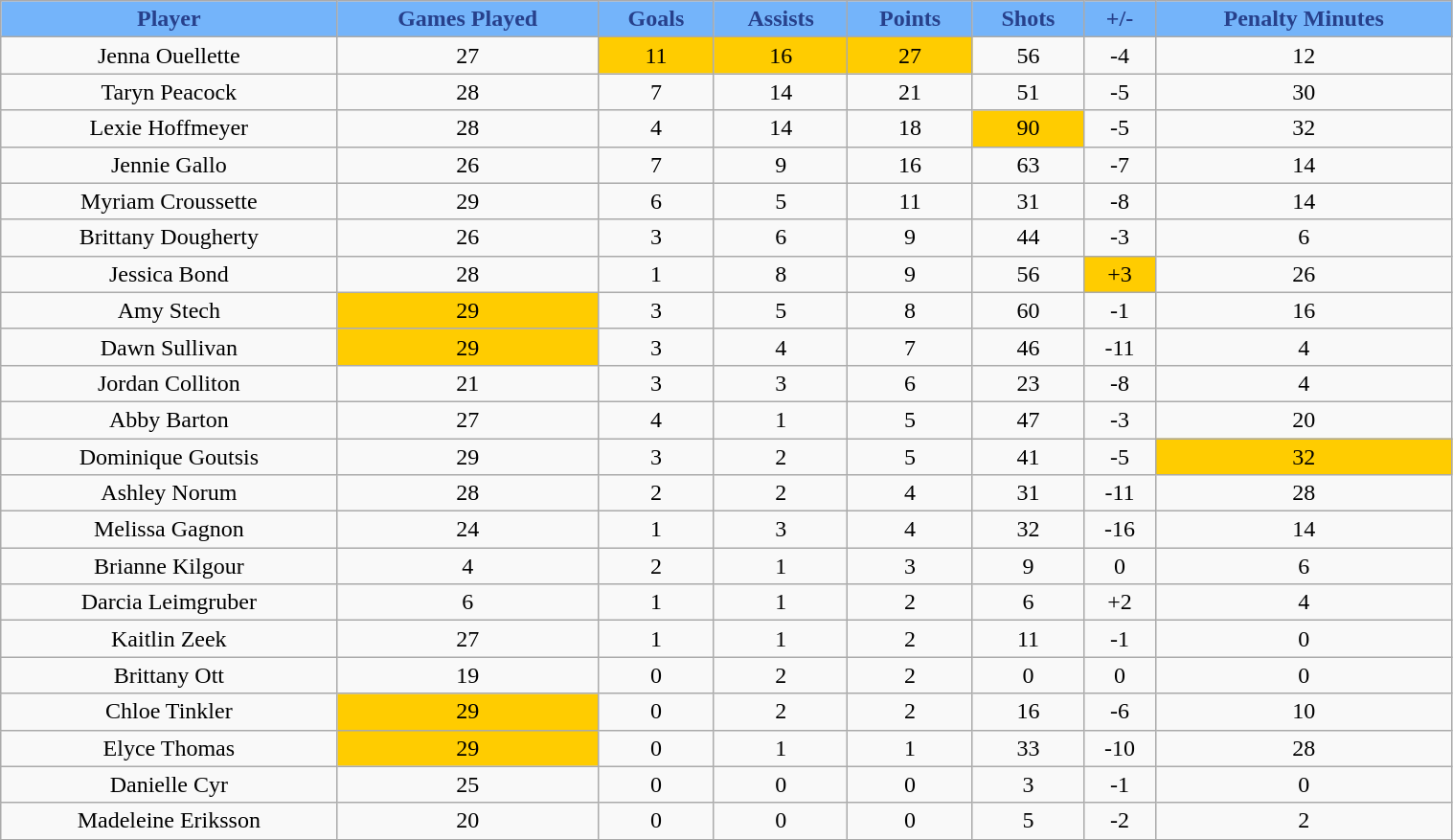<table class="wikitable" width="80%">
<tr align="center"  style="background:#74B4FA;color:#27408B;">
<td><strong>Player</strong></td>
<td><strong>Games Played</strong></td>
<td><strong>Goals</strong></td>
<td><strong>Assists</strong></td>
<td><strong>Points</strong></td>
<td><strong>Shots</strong></td>
<td><strong>+/-</strong></td>
<td><strong>Penalty Minutes</strong></td>
</tr>
<tr align="center" bgcolor="">
<td>Jenna Ouellette</td>
<td>27</td>
<td bgcolor="#FFCC00">11</td>
<td bgcolor="#FFCC00">16</td>
<td bgcolor="#FFCC00">27</td>
<td>56</td>
<td>-4</td>
<td>12</td>
</tr>
<tr align="center" bgcolor="">
<td>Taryn Peacock</td>
<td>28</td>
<td>7</td>
<td>14</td>
<td>21</td>
<td>51</td>
<td>-5</td>
<td>30</td>
</tr>
<tr align="center" bgcolor="">
<td>Lexie Hoffmeyer</td>
<td>28</td>
<td>4</td>
<td>14</td>
<td>18</td>
<td bgcolor="#FFCC00">90</td>
<td>-5</td>
<td>32</td>
</tr>
<tr align="center" bgcolor="">
<td>Jennie Gallo</td>
<td>26</td>
<td>7</td>
<td>9</td>
<td>16</td>
<td>63</td>
<td>-7</td>
<td>14</td>
</tr>
<tr align="center" bgcolor="">
<td>Myriam Croussette</td>
<td>29</td>
<td>6</td>
<td>5</td>
<td>11</td>
<td>31</td>
<td>-8</td>
<td>14</td>
</tr>
<tr align="center" bgcolor="">
<td>Brittany Dougherty</td>
<td>26</td>
<td>3</td>
<td>6</td>
<td>9</td>
<td>44</td>
<td>-3</td>
<td>6</td>
</tr>
<tr align="center" bgcolor="">
<td>Jessica Bond</td>
<td>28</td>
<td>1</td>
<td>8</td>
<td>9</td>
<td>56</td>
<td bgcolor="#FFCC00">+3</td>
<td>26</td>
</tr>
<tr align="center" bgcolor="">
<td>Amy Stech</td>
<td bgcolor="#FFCC00">29</td>
<td>3</td>
<td>5</td>
<td>8</td>
<td>60</td>
<td>-1</td>
<td>16</td>
</tr>
<tr align="center" bgcolor="">
<td>Dawn Sullivan</td>
<td bgcolor="#FFCC00">29</td>
<td>3</td>
<td>4</td>
<td>7</td>
<td>46</td>
<td>-11</td>
<td>4</td>
</tr>
<tr align="center" bgcolor="">
<td>Jordan Colliton</td>
<td>21</td>
<td>3</td>
<td>3</td>
<td>6</td>
<td>23</td>
<td>-8</td>
<td>4</td>
</tr>
<tr align="center" bgcolor="">
<td>Abby Barton</td>
<td>27</td>
<td>4</td>
<td>1</td>
<td>5</td>
<td>47</td>
<td>-3</td>
<td>20</td>
</tr>
<tr align="center" bgcolor="">
<td>Dominique Goutsis</td>
<td>29</td>
<td>3</td>
<td>2</td>
<td>5</td>
<td>41</td>
<td>-5</td>
<td bgcolor="#FFCC00">32</td>
</tr>
<tr align="center" bgcolor="">
<td>Ashley Norum</td>
<td>28</td>
<td>2</td>
<td>2</td>
<td>4</td>
<td>31</td>
<td>-11</td>
<td>28</td>
</tr>
<tr align="center" bgcolor="">
<td>Melissa Gagnon</td>
<td>24</td>
<td>1</td>
<td>3</td>
<td>4</td>
<td>32</td>
<td>-16</td>
<td>14</td>
</tr>
<tr align="center" bgcolor="">
<td>Brianne Kilgour</td>
<td>4</td>
<td>2</td>
<td>1</td>
<td>3</td>
<td>9</td>
<td>0</td>
<td>6</td>
</tr>
<tr align="center" bgcolor="">
<td>Darcia Leimgruber</td>
<td>6</td>
<td>1</td>
<td>1</td>
<td>2</td>
<td>6</td>
<td>+2</td>
<td>4</td>
</tr>
<tr align="center" bgcolor="">
<td>Kaitlin Zeek</td>
<td>27</td>
<td>1</td>
<td>1</td>
<td>2</td>
<td>11</td>
<td>-1</td>
<td>0</td>
</tr>
<tr align="center" bgcolor="">
<td>Brittany Ott</td>
<td>19</td>
<td>0</td>
<td>2</td>
<td>2</td>
<td>0</td>
<td>0</td>
<td>0</td>
</tr>
<tr align="center" bgcolor="">
<td>Chloe Tinkler</td>
<td bgcolor="#FFCC00">29</td>
<td>0</td>
<td>2</td>
<td>2</td>
<td>16</td>
<td>-6</td>
<td>10</td>
</tr>
<tr align="center" bgcolor="">
<td>Elyce Thomas</td>
<td bgcolor="#FFCC00">29</td>
<td>0</td>
<td>1</td>
<td>1</td>
<td>33</td>
<td>-10</td>
<td>28</td>
</tr>
<tr align="center" bgcolor="">
<td>Danielle Cyr</td>
<td>25</td>
<td>0</td>
<td>0</td>
<td>0</td>
<td>3</td>
<td>-1</td>
<td>0</td>
</tr>
<tr align="center" bgcolor="">
<td>Madeleine Eriksson</td>
<td>20</td>
<td>0</td>
<td>0</td>
<td>0</td>
<td>5</td>
<td>-2</td>
<td>2</td>
</tr>
<tr align="center" bgcolor="">
</tr>
</table>
